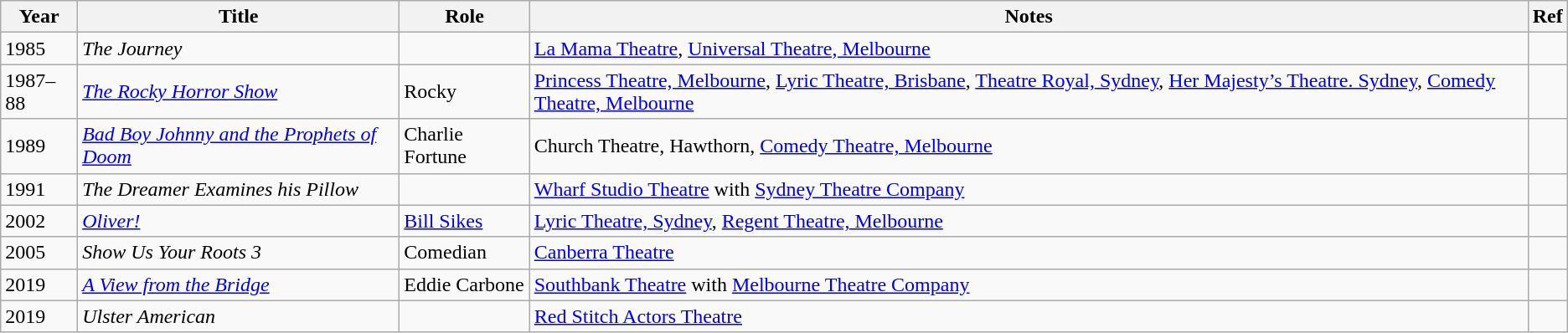<table class="wikitable sortable">
<tr>
<th>Year</th>
<th>Title</th>
<th>Role</th>
<th>Notes</th>
<th>Ref</th>
</tr>
<tr>
<td>1985</td>
<td><em>The Journey</em></td>
<td></td>
<td><a href='#'>La Mama Theatre</a>, <a href='#'>Universal Theatre, Melbourne</a></td>
<td></td>
</tr>
<tr>
<td>1987–88</td>
<td><em><a href='#'>The Rocky Horror Show</a></em></td>
<td>Rocky</td>
<td><a href='#'>Princess Theatre, Melbourne</a>, <a href='#'>Lyric Theatre, Brisbane</a>, <a href='#'>Theatre Royal, Sydney</a>, <a href='#'>Her Majesty’s Theatre. Sydney</a>, <a href='#'>Comedy Theatre, Melbourne</a></td>
<td></td>
</tr>
<tr>
<td>1989</td>
<td><em><a href='#'>Bad Boy Johnny and the Prophets of Doom</a></em></td>
<td>Charlie Fortune</td>
<td>Church Theatre, Hawthorn, <a href='#'>Comedy Theatre, Melbourne</a></td>
<td></td>
</tr>
<tr>
<td>1991</td>
<td><em>The Dreamer Examines his Pillow</em></td>
<td></td>
<td><a href='#'>Wharf Studio Theatre</a> with <a href='#'>Sydney Theatre Company</a></td>
<td></td>
</tr>
<tr>
<td>2002</td>
<td><em><a href='#'>Oliver!</a></em></td>
<td><a href='#'>Bill Sikes</a></td>
<td><a href='#'>Lyric Theatre, Sydney</a>, <a href='#'>Regent Theatre, Melbourne</a></td>
<td></td>
</tr>
<tr>
<td>2005</td>
<td><em>Show Us Your Roots 3</em></td>
<td>Comedian</td>
<td><a href='#'>Canberra Theatre</a></td>
<td></td>
</tr>
<tr>
<td>2019</td>
<td><em><a href='#'>A View from the Bridge</a></em></td>
<td>Eddie Carbone</td>
<td><a href='#'>Southbank Theatre</a> with <a href='#'>Melbourne Theatre Company</a></td>
<td></td>
</tr>
<tr>
<td>2019</td>
<td><em>Ulster American</em></td>
<td></td>
<td><a href='#'>Red Stitch Actors Theatre</a></td>
<td></td>
</tr>
</table>
